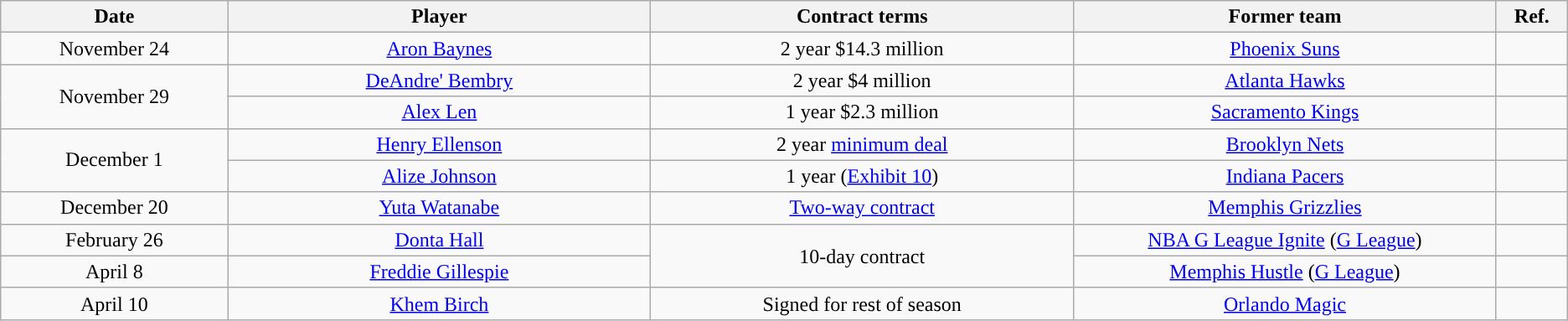<table class="wikitable sortable sortable" style="text-align: center">
<tr>
<th width="5%">Date</th>
<th width="10%">Player</th>
<th width="10%">Contract terms</th>
<th width="10%">Former team</th>
<th class="unsortable" width="1%">Ref.</th>
</tr>
<tr>
<td>November 24</td>
<td><a href='#'>Aron Baynes</a></td>
<td>2 year $14.3 million</td>
<td><a href='#'>Phoenix Suns</a></td>
<td></td>
</tr>
<tr>
<td rowspan="2">November 29</td>
<td><a href='#'>DeAndre' Bembry</a></td>
<td>2 year $4 million</td>
<td><a href='#'>Atlanta Hawks</a></td>
<td></td>
</tr>
<tr>
<td><a href='#'>Alex Len</a></td>
<td>1 year $2.3 million</td>
<td><a href='#'>Sacramento Kings</a></td>
<td></td>
</tr>
<tr>
<td rowspan="2">December 1</td>
<td><a href='#'>Henry Ellenson</a></td>
<td>2 year <a href='#'>minimum deal</a></td>
<td><a href='#'>Brooklyn Nets</a></td>
<td></td>
</tr>
<tr>
<td><a href='#'>Alize Johnson</a></td>
<td>1 year (<a href='#'>Exhibit 10</a>)</td>
<td><a href='#'>Indiana Pacers</a></td>
<td></td>
</tr>
<tr>
<td>December 20</td>
<td><a href='#'>Yuta Watanabe</a></td>
<td><a href='#'>Two-way contract</a></td>
<td><a href='#'>Memphis Grizzlies</a></td>
<td></td>
</tr>
<tr>
<td>February 26</td>
<td><a href='#'>Donta Hall</a></td>
<td rowspan="2">10-day contract</td>
<td><a href='#'>NBA G League Ignite</a> (<a href='#'>G League</a>)</td>
<td></td>
</tr>
<tr>
<td>April 8</td>
<td><a href='#'>Freddie Gillespie</a></td>
<td><a href='#'>Memphis Hustle</a> (<a href='#'>G League</a>)</td>
<td></td>
</tr>
<tr>
<td>April 10</td>
<td><a href='#'>Khem Birch</a></td>
<td>Signed for rest of season</td>
<td><a href='#'>Orlando Magic</a></td>
<td></td>
</tr>
</table>
